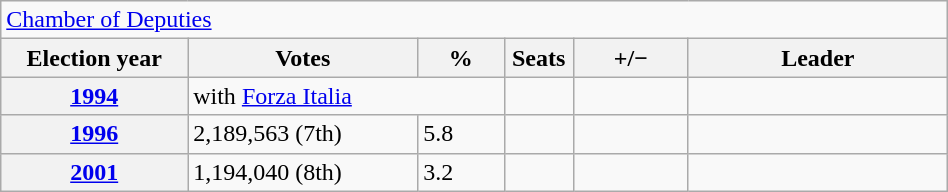<table class=wikitable style="width:50%; border:1px #AAAAFF solid">
<tr>
<td colspan=6><a href='#'>Chamber of Deputies</a></td>
</tr>
<tr>
<th width=13%>Election year</th>
<th width=16%>Votes</th>
<th width=6%>%</th>
<th width=1%>Seats</th>
<th width=8%>+/−</th>
<th width=18%>Leader</th>
</tr>
<tr>
<th><a href='#'>1994</a></th>
<td colspan="2">with <a href='#'>Forza Italia</a></td>
<td></td>
<td></td>
<td></td>
</tr>
<tr>
<th><a href='#'>1996</a></th>
<td>2,189,563 (7th)</td>
<td>5.8</td>
<td></td>
<td></td>
<td></td>
</tr>
<tr>
<th><a href='#'>2001</a></th>
<td>1,194,040 (8th)</td>
<td>3.2</td>
<td></td>
<td></td>
<td></td>
</tr>
</table>
